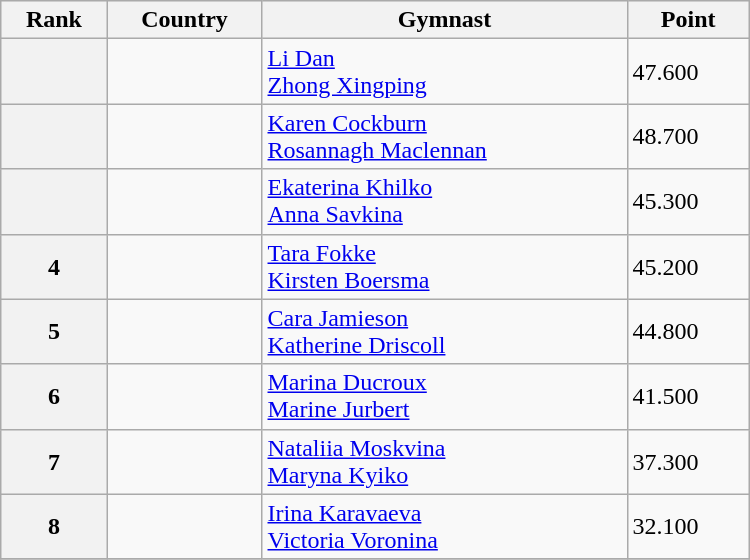<table class="wikitable" width=500>
<tr bgcolor="#efefef">
<th>Rank</th>
<th>Country</th>
<th>Gymnast</th>
<th>Point</th>
</tr>
<tr>
<th></th>
<td></td>
<td><a href='#'>Li Dan</a> <br> <a href='#'>Zhong Xingping</a></td>
<td>47.600</td>
</tr>
<tr>
<th></th>
<td></td>
<td><a href='#'>Karen Cockburn</a><br><a href='#'>Rosannagh Maclennan</a></td>
<td>48.700</td>
</tr>
<tr>
<th></th>
<td></td>
<td><a href='#'>Ekaterina Khilko</a><br><a href='#'>Anna Savkina</a></td>
<td>45.300</td>
</tr>
<tr>
<th>4</th>
<td></td>
<td><a href='#'>Tara Fokke</a><br><a href='#'>Kirsten Boersma</a></td>
<td>45.200</td>
</tr>
<tr>
<th>5</th>
<td></td>
<td><a href='#'>Cara Jamieson</a><br><a href='#'>Katherine Driscoll</a></td>
<td>44.800</td>
</tr>
<tr>
<th>6</th>
<td></td>
<td><a href='#'>Marina Ducroux</a><br><a href='#'>Marine Jurbert</a></td>
<td>41.500</td>
</tr>
<tr>
<th>7</th>
<td></td>
<td><a href='#'>Nataliia Moskvina</a><br><a href='#'>Maryna Kyiko</a></td>
<td>37.300</td>
</tr>
<tr>
<th>8</th>
<td></td>
<td><a href='#'>Irina Karavaeva</a><br><a href='#'>Victoria Voronina</a></td>
<td>32.100</td>
</tr>
<tr>
</tr>
</table>
